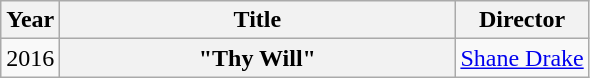<table class="wikitable plainrowheaders">
<tr>
<th>Year</th>
<th style="width:16em;">Title</th>
<th>Director</th>
</tr>
<tr>
<td>2016</td>
<th scope="row">"Thy Will" </th>
<td><a href='#'>Shane Drake</a></td>
</tr>
</table>
